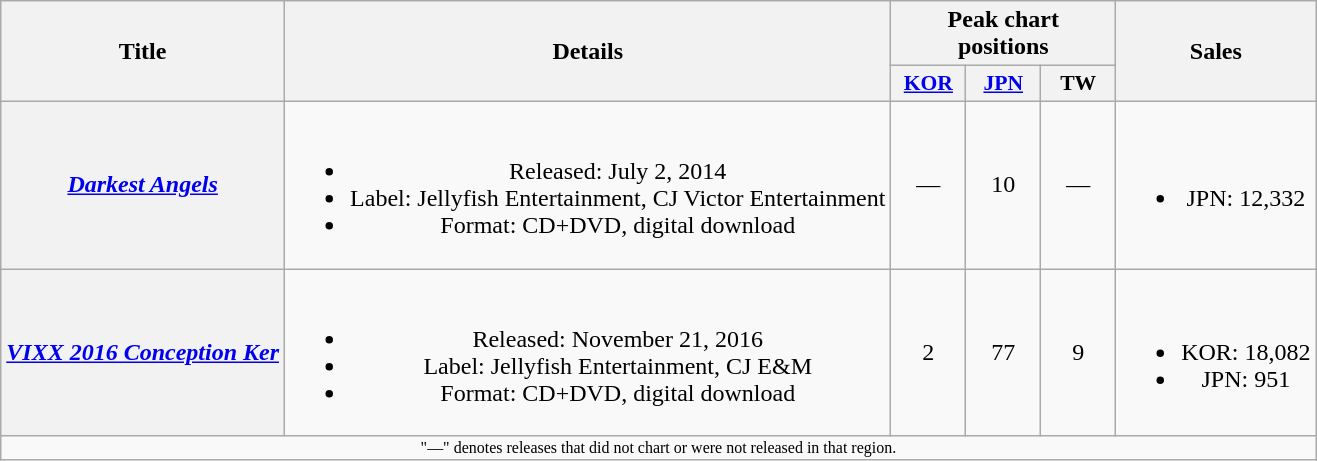<table class="wikitable plainrowheaders" style="text-align:center;">
<tr>
<th scope="col" rowspan="2">Title</th>
<th scope="col" rowspan="2">Details</th>
<th scope="col" colspan="3">Peak chart<br>positions</th>
<th scope="col" rowspan="2">Sales</th>
</tr>
<tr>
<th scope="col" style="width:3em;font-size:90%"><a href='#'>KOR</a><br></th>
<th scope="col" style="width:3em;font-size:90%"><a href='#'>JPN</a><br></th>
<th scope="col" style="width:3em;font-size:90%;">TW<br></th>
</tr>
<tr>
<th scope="row"><em><a href='#'>Darkest Angels</a></em></th>
<td><br><ul><li>Released: July 2, 2014</li><li>Label: Jellyfish Entertainment, CJ Victor Entertainment</li><li>Format: CD+DVD, digital download</li></ul></td>
<td>—</td>
<td>10</td>
<td>—</td>
<td><br><ul><li>JPN: 12,332</li></ul></td>
</tr>
<tr>
<th scope="row"><em><a href='#'>VIXX 2016 Conception Ker</a></em></th>
<td><br><ul><li>Released: November 21, 2016</li><li>Label: Jellyfish Entertainment, CJ E&M</li><li>Format: CD+DVD, digital download</li></ul></td>
<td>2</td>
<td>77</td>
<td>9</td>
<td><br><ul><li>KOR: 18,082</li><li>JPN: 951</li></ul></td>
</tr>
<tr>
<td colspan="7" style="font-size:8pt;">"—" denotes releases that did not chart or were not released in that region.</td>
</tr>
</table>
